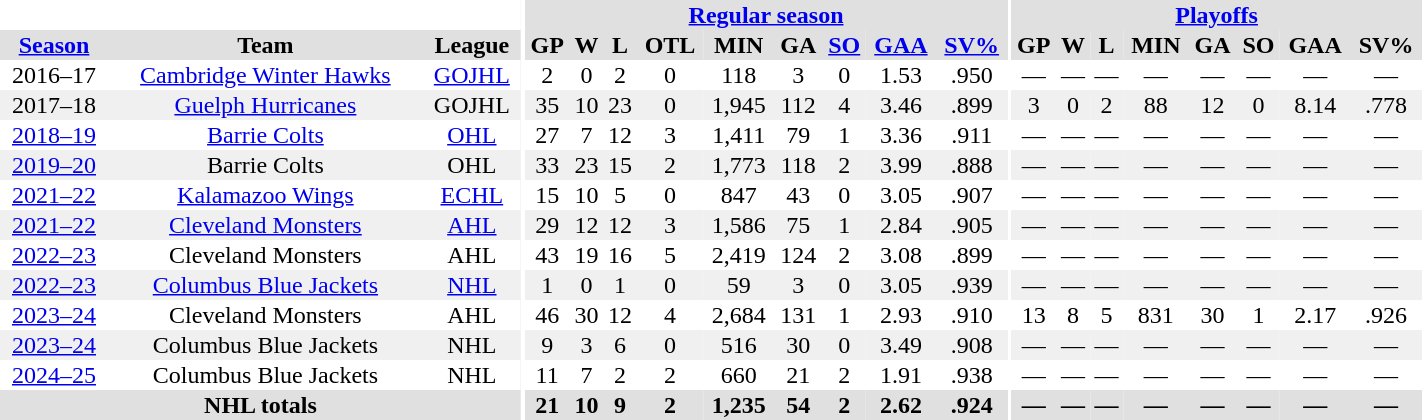<table border="0" cellpadding="1" cellspacing="0" style="text-align:center; width:75%">
<tr ALIGN="center" bgcolor="#e0e0e0">
<th align="center" colspan="3" bgcolor="#ffffff"></th>
<th align="center" rowspan="99" bgcolor="#ffffff"></th>
<th align="center" colspan="9" bgcolor="#e0e0e0"><a href='#'>Regular season</a></th>
<th align="center" rowspan="99" bgcolor="#ffffff"></th>
<th align="center" colspan="8" bgcolor="#e0e0e0"><a href='#'>Playoffs</a></th>
</tr>
<tr ALIGN="center" bgcolor="#e0e0e0">
<th><a href='#'>Season</a></th>
<th>Team</th>
<th>League</th>
<th>GP</th>
<th>W</th>
<th>L</th>
<th>OTL</th>
<th>MIN</th>
<th>GA</th>
<th><a href='#'>SO</a></th>
<th><a href='#'>GAA</a></th>
<th><a href='#'>SV%</a></th>
<th>GP</th>
<th>W</th>
<th>L</th>
<th>MIN</th>
<th>GA</th>
<th>SO</th>
<th>GAA</th>
<th>SV%</th>
</tr>
<tr ALIGN="center">
<td>2016–17</td>
<td><a href='#'>Cambridge Winter Hawks</a></td>
<td><a href='#'>GOJHL</a></td>
<td>2</td>
<td>0</td>
<td>2</td>
<td>0</td>
<td>118</td>
<td>3</td>
<td>0</td>
<td>1.53</td>
<td>.950</td>
<td>—</td>
<td>—</td>
<td>—</td>
<td>—</td>
<td>—</td>
<td>—</td>
<td>—</td>
<td>—</td>
</tr>
<tr ALIGN="center" bgcolor="#f0f0f0">
<td>2017–18</td>
<td><a href='#'>Guelph Hurricanes</a></td>
<td>GOJHL</td>
<td>35</td>
<td>10</td>
<td>23</td>
<td>0</td>
<td>1,945</td>
<td>112</td>
<td>4</td>
<td>3.46</td>
<td>.899</td>
<td>3</td>
<td>0</td>
<td>2</td>
<td>88</td>
<td>12</td>
<td>0</td>
<td>8.14</td>
<td>.778</td>
</tr>
<tr ALIGN="center">
<td><a href='#'>2018–19</a></td>
<td><a href='#'>Barrie Colts</a></td>
<td><a href='#'>OHL</a></td>
<td>27</td>
<td>7</td>
<td>12</td>
<td>3</td>
<td>1,411</td>
<td>79</td>
<td>1</td>
<td>3.36</td>
<td>.911</td>
<td>—</td>
<td>—</td>
<td>—</td>
<td>—</td>
<td>—</td>
<td>—</td>
<td>—</td>
<td>—</td>
</tr>
<tr ALIGN="center" bgcolor="#f0f0f0">
<td><a href='#'>2019–20</a></td>
<td>Barrie Colts</td>
<td>OHL</td>
<td>33</td>
<td>23</td>
<td>15</td>
<td>2</td>
<td>1,773</td>
<td>118</td>
<td>2</td>
<td>3.99</td>
<td>.888</td>
<td>—</td>
<td>—</td>
<td>—</td>
<td>—</td>
<td>—</td>
<td>—</td>
<td>—</td>
<td>—</td>
</tr>
<tr ALIGN="center">
<td><a href='#'>2021–22</a></td>
<td><a href='#'>Kalamazoo Wings</a></td>
<td><a href='#'>ECHL</a></td>
<td>15</td>
<td>10</td>
<td>5</td>
<td>0</td>
<td>847</td>
<td>43</td>
<td>0</td>
<td>3.05</td>
<td>.907</td>
<td>—</td>
<td>—</td>
<td>—</td>
<td>—</td>
<td>—</td>
<td>—</td>
<td>—</td>
<td>—</td>
</tr>
<tr ALIGN="center" bgcolor="#f0f0f0">
<td><a href='#'>2021–22</a></td>
<td><a href='#'>Cleveland Monsters</a></td>
<td><a href='#'>AHL</a></td>
<td>29</td>
<td>12</td>
<td>12</td>
<td>3</td>
<td>1,586</td>
<td>75</td>
<td>1</td>
<td>2.84</td>
<td>.905</td>
<td>—</td>
<td>—</td>
<td>—</td>
<td>—</td>
<td>—</td>
<td>—</td>
<td>—</td>
<td>—</td>
</tr>
<tr ALIGN="center">
<td><a href='#'>2022–23</a></td>
<td>Cleveland Monsters</td>
<td>AHL</td>
<td>43</td>
<td>19</td>
<td>16</td>
<td>5</td>
<td>2,419</td>
<td>124</td>
<td>2</td>
<td>3.08</td>
<td>.899</td>
<td>—</td>
<td>—</td>
<td>—</td>
<td>—</td>
<td>—</td>
<td>—</td>
<td>—</td>
<td>—</td>
</tr>
<tr ALIGN="center" bgcolor="#f0f0f0">
<td><a href='#'>2022–23</a></td>
<td><a href='#'>Columbus Blue Jackets</a></td>
<td><a href='#'>NHL</a></td>
<td>1</td>
<td>0</td>
<td>1</td>
<td>0</td>
<td>59</td>
<td>3</td>
<td>0</td>
<td>3.05</td>
<td>.939</td>
<td>—</td>
<td>—</td>
<td>—</td>
<td>—</td>
<td>—</td>
<td>—</td>
<td>—</td>
<td>—</td>
</tr>
<tr ALIGN="center">
<td><a href='#'>2023–24</a></td>
<td>Cleveland Monsters</td>
<td>AHL</td>
<td>46</td>
<td>30</td>
<td>12</td>
<td>4</td>
<td>2,684</td>
<td>131</td>
<td>1</td>
<td>2.93</td>
<td>.910</td>
<td>13</td>
<td>8</td>
<td>5</td>
<td>831</td>
<td>30</td>
<td>1</td>
<td>2.17</td>
<td>.926</td>
</tr>
<tr ALIGN="center" bgcolor="#f0f0f0">
<td><a href='#'>2023–24</a></td>
<td>Columbus Blue Jackets</td>
<td>NHL</td>
<td>9</td>
<td>3</td>
<td>6</td>
<td>0</td>
<td>516</td>
<td>30</td>
<td>0</td>
<td>3.49</td>
<td>.908</td>
<td>—</td>
<td>—</td>
<td>—</td>
<td>—</td>
<td>—</td>
<td>—</td>
<td>—</td>
<td>—</td>
</tr>
<tr ALIGN="center">
<td><a href='#'>2024–25</a></td>
<td>Columbus Blue Jackets</td>
<td>NHL</td>
<td>11</td>
<td>7</td>
<td>2</td>
<td>2</td>
<td>660</td>
<td>21</td>
<td>2</td>
<td>1.91</td>
<td>.938</td>
<td>—</td>
<td>—</td>
<td>—</td>
<td>—</td>
<td>—</td>
<td>—</td>
<td>—</td>
<td>—</td>
</tr>
<tr bgcolor="#e0e0e0">
<th colspan="3">NHL totals</th>
<th>21</th>
<th>10</th>
<th>9</th>
<th>2</th>
<th>1,235</th>
<th>54</th>
<th>2</th>
<th>2.62</th>
<th>.924</th>
<th>—</th>
<th>—</th>
<th>—</th>
<th>—</th>
<th>—</th>
<th>—</th>
<th>—</th>
<th>—</th>
</tr>
</table>
